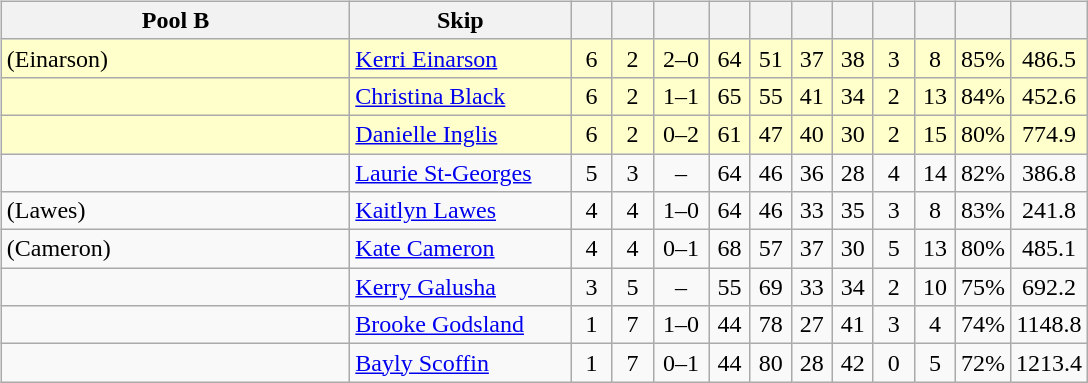<table>
<tr>
<td valign=top width=10%><br><table class=wikitable style="text-align:center;">
<tr>
<th width=225>Pool B</th>
<th width=140>Skip</th>
<th width=20></th>
<th width=20></th>
<th width=30></th>
<th width=20></th>
<th width=20></th>
<th width=20></th>
<th width=20></th>
<th width=20></th>
<th width=20></th>
<th width=20></th>
<th width=20></th>
</tr>
<tr bgcolor=#ffffcc>
<td style="text-align:left;"> (Einarson)</td>
<td style="text-align:left;"><a href='#'>Kerri Einarson</a></td>
<td>6</td>
<td>2</td>
<td>2–0</td>
<td>64</td>
<td>51</td>
<td>37</td>
<td>38</td>
<td>3</td>
<td>8</td>
<td>85%</td>
<td>486.5</td>
</tr>
<tr bgcolor=#ffffcc>
<td style="text-align:left;"></td>
<td style="text-align:left;"><a href='#'>Christina Black</a></td>
<td>6</td>
<td>2</td>
<td>1–1</td>
<td>65</td>
<td>55</td>
<td>41</td>
<td>34</td>
<td>2</td>
<td>13</td>
<td>84%</td>
<td>452.6</td>
</tr>
<tr bgcolor=#ffffcc>
<td style="text-align:left;"></td>
<td style="text-align:left;"><a href='#'>Danielle Inglis</a></td>
<td>6</td>
<td>2</td>
<td>0–2</td>
<td>61</td>
<td>47</td>
<td>40</td>
<td>30</td>
<td>2</td>
<td>15</td>
<td>80%</td>
<td>774.9</td>
</tr>
<tr>
<td style="text-align:left;"></td>
<td style="text-align:left;"><a href='#'>Laurie St-Georges</a></td>
<td>5</td>
<td>3</td>
<td>–</td>
<td>64</td>
<td>46</td>
<td>36</td>
<td>28</td>
<td>4</td>
<td>14</td>
<td>82%</td>
<td>386.8</td>
</tr>
<tr>
<td style="text-align:left;"> (Lawes)</td>
<td style="text-align:left;"><a href='#'>Kaitlyn Lawes</a></td>
<td>4</td>
<td>4</td>
<td>1–0</td>
<td>64</td>
<td>46</td>
<td>33</td>
<td>35</td>
<td>3</td>
<td>8</td>
<td>83%</td>
<td>241.8</td>
</tr>
<tr>
<td style="text-align:left;"> (Cameron)</td>
<td style="text-align:left;"><a href='#'>Kate Cameron</a></td>
<td>4</td>
<td>4</td>
<td>0–1</td>
<td>68</td>
<td>57</td>
<td>37</td>
<td>30</td>
<td>5</td>
<td>13</td>
<td>80%</td>
<td>485.1</td>
</tr>
<tr>
<td style="text-align:left;"></td>
<td style="text-align:left;"><a href='#'>Kerry Galusha</a></td>
<td>3</td>
<td>5</td>
<td>–</td>
<td>55</td>
<td>69</td>
<td>33</td>
<td>34</td>
<td>2</td>
<td>10</td>
<td>75%</td>
<td>692.2</td>
</tr>
<tr>
<td style="text-align:left;"></td>
<td style="text-align:left;"><a href='#'>Brooke Godsland</a></td>
<td>1</td>
<td>7</td>
<td>1–0</td>
<td>44</td>
<td>78</td>
<td>27</td>
<td>41</td>
<td>3</td>
<td>4</td>
<td>74%</td>
<td>1148.8</td>
</tr>
<tr>
<td style="text-align:left;"></td>
<td style="text-align:left;"><a href='#'>Bayly Scoffin</a></td>
<td>1</td>
<td>7</td>
<td>0–1</td>
<td>44</td>
<td>80</td>
<td>28</td>
<td>42</td>
<td>0</td>
<td>5</td>
<td>72%</td>
<td>1213.4</td>
</tr>
</table>
</td>
</tr>
</table>
